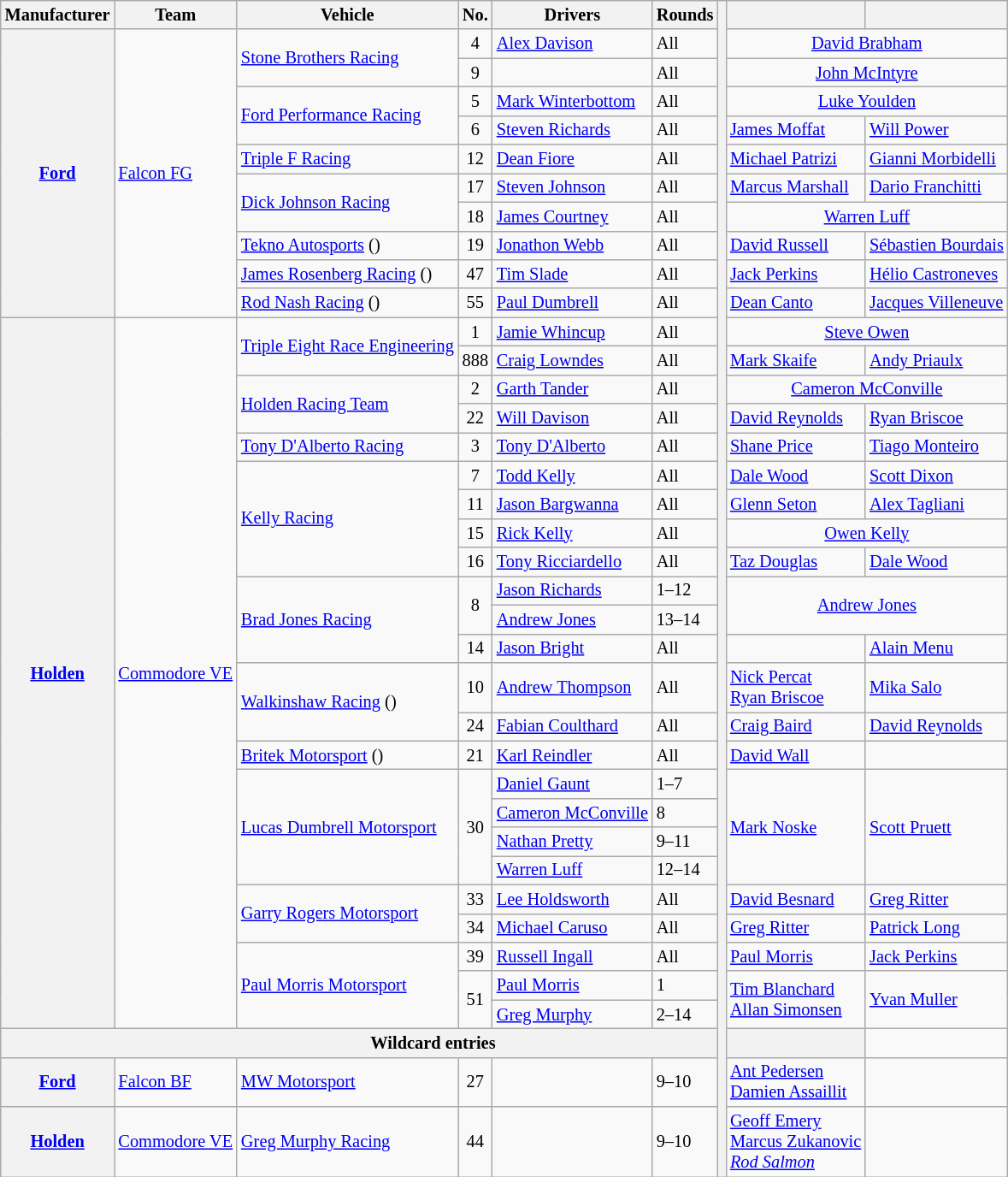<table class="wikitable" style="font-size: 85%;">
<tr>
<th>Manufacturer</th>
<th>Team</th>
<th>Vehicle</th>
<th>No.</th>
<th>Drivers</th>
<th>Rounds</th>
<th rowspan=40></th>
<th></th>
<th></th>
</tr>
<tr>
<th rowspan=10><a href='#'>Ford</a></th>
<td rowspan=10><a href='#'>Falcon FG</a></td>
<td rowspan=2><a href='#'>Stone Brothers Racing</a></td>
<td align=center>4</td>
<td> <a href='#'>Alex Davison</a></td>
<td>All</td>
<td colspan="2" align="center"> <a href='#'>David Brabham</a></td>
</tr>
<tr>
<td align=center>9</td>
<td></td>
<td>All</td>
<td colspan="2" align="center"> <a href='#'>John McIntyre</a></td>
</tr>
<tr>
<td rowspan=2><a href='#'>Ford Performance Racing</a></td>
<td align=center>5</td>
<td> <a href='#'>Mark Winterbottom</a></td>
<td>All</td>
<td colspan="2" align="center"> <a href='#'>Luke Youlden</a></td>
</tr>
<tr>
<td align=center>6</td>
<td> <a href='#'>Steven Richards</a></td>
<td>All</td>
<td> <a href='#'>James Moffat</a></td>
<td> <a href='#'>Will Power</a></td>
</tr>
<tr>
<td><a href='#'>Triple F Racing</a></td>
<td align=center>12</td>
<td> <a href='#'>Dean Fiore</a></td>
<td>All</td>
<td> <a href='#'>Michael Patrizi</a></td>
<td> <a href='#'>Gianni Morbidelli</a></td>
</tr>
<tr>
<td rowspan=2><a href='#'>Dick Johnson Racing</a></td>
<td align=center>17</td>
<td> <a href='#'>Steven Johnson</a></td>
<td>All</td>
<td> <a href='#'>Marcus Marshall</a></td>
<td> <a href='#'>Dario Franchitti</a></td>
</tr>
<tr>
<td align=center>18</td>
<td> <a href='#'>James Courtney</a></td>
<td>All</td>
<td colspan="2" align="center"> <a href='#'>Warren Luff</a></td>
</tr>
<tr>
<td><a href='#'>Tekno Autosports</a> ()</td>
<td align=center>19</td>
<td> <a href='#'>Jonathon Webb</a></td>
<td>All</td>
<td> <a href='#'>David Russell</a></td>
<td> <a href='#'>Sébastien Bourdais</a></td>
</tr>
<tr>
<td><a href='#'>James Rosenberg Racing</a> ()</td>
<td align=center>47</td>
<td> <a href='#'>Tim Slade</a></td>
<td>All</td>
<td> <a href='#'>Jack Perkins</a></td>
<td> <a href='#'>Hélio Castroneves</a></td>
</tr>
<tr>
<td><a href='#'>Rod Nash Racing</a> ()</td>
<td align=center>55</td>
<td> <a href='#'>Paul Dumbrell</a></td>
<td>All</td>
<td> <a href='#'>Dean Canto</a></td>
<td> <a href='#'>Jacques Villeneuve</a></td>
</tr>
<tr>
<th rowspan=24><a href='#'>Holden</a></th>
<td rowspan=24><a href='#'>Commodore VE</a></td>
<td rowspan=2><a href='#'>Triple Eight Race Engineering</a></td>
<td align=center>1</td>
<td> <a href='#'>Jamie Whincup</a></td>
<td>All</td>
<td colspan="2" align="center"> <a href='#'>Steve Owen</a></td>
</tr>
<tr>
<td align=center>888</td>
<td> <a href='#'>Craig Lowndes</a></td>
<td>All</td>
<td> <a href='#'>Mark Skaife</a></td>
<td> <a href='#'>Andy Priaulx</a></td>
</tr>
<tr>
<td rowspan=2><a href='#'>Holden Racing Team</a></td>
<td align=center>2</td>
<td> <a href='#'>Garth Tander</a></td>
<td>All</td>
<td colspan="2" align="center"> <a href='#'>Cameron McConville</a></td>
</tr>
<tr>
<td align=center>22</td>
<td> <a href='#'>Will Davison</a></td>
<td>All</td>
<td> <a href='#'>David Reynolds</a></td>
<td> <a href='#'>Ryan Briscoe</a></td>
</tr>
<tr>
<td><a href='#'>Tony D'Alberto Racing</a></td>
<td align=center>3</td>
<td> <a href='#'>Tony D'Alberto</a></td>
<td>All</td>
<td> <a href='#'>Shane Price</a></td>
<td> <a href='#'>Tiago Monteiro</a></td>
</tr>
<tr>
<td rowspan=4><a href='#'>Kelly Racing</a></td>
<td align=center>7</td>
<td> <a href='#'>Todd Kelly</a></td>
<td>All</td>
<td> <a href='#'>Dale Wood</a></td>
<td> <a href='#'>Scott Dixon</a></td>
</tr>
<tr>
<td align=center>11</td>
<td> <a href='#'>Jason Bargwanna</a></td>
<td>All</td>
<td> <a href='#'>Glenn Seton</a></td>
<td> <a href='#'>Alex Tagliani</a></td>
</tr>
<tr>
<td align=center>15</td>
<td> <a href='#'>Rick Kelly</a></td>
<td>All</td>
<td colspan="2" align="center"> <a href='#'>Owen Kelly</a></td>
</tr>
<tr>
<td align=center>16</td>
<td> <a href='#'>Tony Ricciardello</a></td>
<td>All</td>
<td> <a href='#'>Taz Douglas</a></td>
<td> <a href='#'>Dale Wood</a></td>
</tr>
<tr>
<td rowspan=3><a href='#'>Brad Jones Racing</a></td>
<td align=center rowspan=2>8</td>
<td> <a href='#'>Jason Richards</a></td>
<td>1–12</td>
<td colspan="2" rowspan=2 align="center"> <a href='#'>Andrew Jones</a></td>
</tr>
<tr>
<td> <a href='#'>Andrew Jones</a></td>
<td>13–14</td>
</tr>
<tr>
<td align=center>14</td>
<td> <a href='#'>Jason Bright</a></td>
<td>All</td>
<td></td>
<td> <a href='#'>Alain Menu</a></td>
</tr>
<tr>
<td rowspan=2><a href='#'>Walkinshaw Racing</a> ()</td>
<td align=center>10</td>
<td> <a href='#'>Andrew Thompson</a></td>
<td>All</td>
<td> <a href='#'>Nick Percat</a><br> <a href='#'>Ryan Briscoe</a></td>
<td> <a href='#'>Mika Salo</a></td>
</tr>
<tr>
<td align=center>24</td>
<td> <a href='#'>Fabian Coulthard</a></td>
<td>All</td>
<td> <a href='#'>Craig Baird</a></td>
<td> <a href='#'>David Reynolds</a></td>
</tr>
<tr>
<td><a href='#'>Britek Motorsport</a> ()</td>
<td align=center>21</td>
<td> <a href='#'>Karl Reindler</a></td>
<td>All</td>
<td> <a href='#'>David Wall</a></td>
<td></td>
</tr>
<tr>
<td rowspan=4><a href='#'>Lucas Dumbrell Motorsport</a></td>
<td align=center rowspan=4>30</td>
<td> <a href='#'>Daniel Gaunt</a></td>
<td>1–7</td>
<td rowspan=4> <a href='#'>Mark Noske</a></td>
<td rowspan=4> <a href='#'>Scott Pruett</a></td>
</tr>
<tr>
<td> <a href='#'>Cameron McConville</a></td>
<td>8</td>
</tr>
<tr>
<td> <a href='#'>Nathan Pretty</a></td>
<td>9–11</td>
</tr>
<tr>
<td> <a href='#'>Warren Luff</a></td>
<td>12–14</td>
</tr>
<tr>
<td rowspan=2><a href='#'>Garry Rogers Motorsport</a></td>
<td align=center>33</td>
<td> <a href='#'>Lee Holdsworth</a></td>
<td>All</td>
<td> <a href='#'>David Besnard</a></td>
<td> <a href='#'>Greg Ritter</a></td>
</tr>
<tr>
<td align=center>34</td>
<td> <a href='#'>Michael Caruso</a></td>
<td>All</td>
<td> <a href='#'>Greg Ritter</a></td>
<td> <a href='#'>Patrick Long</a></td>
</tr>
<tr>
<td rowspan=3><a href='#'>Paul Morris Motorsport</a></td>
<td align=center>39</td>
<td> <a href='#'>Russell Ingall</a></td>
<td>All</td>
<td> <a href='#'>Paul Morris</a></td>
<td> <a href='#'>Jack Perkins</a></td>
</tr>
<tr>
<td align=center rowspan=2>51</td>
<td> <a href='#'>Paul Morris</a></td>
<td>1</td>
<td rowspan=2> <a href='#'>Tim Blanchard</a><br> <a href='#'>Allan Simonsen</a></td>
<td rowspan=2> <a href='#'>Yvan Muller</a></td>
</tr>
<tr>
<td> <a href='#'>Greg Murphy</a></td>
<td>2–14</td>
</tr>
<tr>
<th colspan=8>Wildcard entries</th>
</tr>
<tr>
<th><a href='#'>Ford</a></th>
<td><a href='#'>Falcon BF</a></td>
<td><a href='#'>MW Motorsport</a></td>
<td align=center>27</td>
<td></td>
<td>9–10</td>
<td> <a href='#'>Ant Pedersen</a> <br> <a href='#'>Damien Assaillit</a></td>
<td></td>
</tr>
<tr>
<th><a href='#'>Holden</a></th>
<td><a href='#'>Commodore VE</a></td>
<td><a href='#'>Greg Murphy Racing</a></td>
<td align=center>44</td>
<td></td>
<td>9–10</td>
<td> <a href='#'>Geoff Emery</a><br>  <a href='#'>Marcus Zukanovic</a><br>  <em><a href='#'>Rod Salmon</a></em></td>
<td></td>
</tr>
</table>
